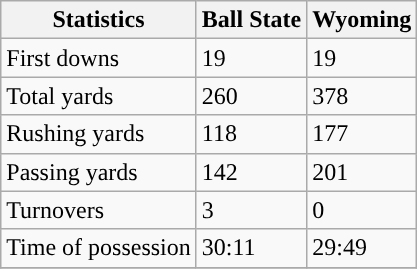<table class="wikitable">
<tr>
<th>Statistics</th>
<th>Ball State</th>
<th>Wyoming</th>
</tr>
<tr>
<td>First downs</td>
<td>19</td>
<td>19</td>
</tr>
<tr>
<td>Total yards</td>
<td>260</td>
<td>378</td>
</tr>
<tr>
<td>Rushing yards</td>
<td>118</td>
<td>177</td>
</tr>
<tr>
<td>Passing yards</td>
<td>142</td>
<td>201</td>
</tr>
<tr>
<td>Turnovers</td>
<td>3</td>
<td>0</td>
</tr>
<tr>
<td>Time of possession</td>
<td>30:11</td>
<td>29:49</td>
</tr>
<tr>
</tr>
</table>
